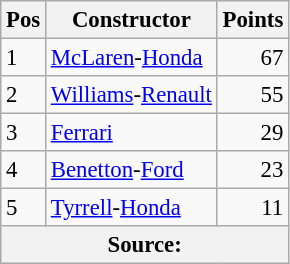<table class="wikitable" style="font-size:95%;">
<tr>
<th>Pos</th>
<th>Constructor</th>
<th>Points</th>
</tr>
<tr>
<td>1</td>
<td> <a href='#'>McLaren</a>-<a href='#'>Honda</a></td>
<td align="right">67</td>
</tr>
<tr>
<td>2</td>
<td> <a href='#'>Williams</a>-<a href='#'>Renault</a></td>
<td align="right">55</td>
</tr>
<tr>
<td>3</td>
<td>  <a href='#'>Ferrari</a></td>
<td align="right">29</td>
</tr>
<tr>
<td>4</td>
<td> <a href='#'>Benetton</a>-<a href='#'>Ford</a></td>
<td align="right">23</td>
</tr>
<tr>
<td>5</td>
<td> <a href='#'>Tyrrell</a>-<a href='#'>Honda</a></td>
<td align="right">11</td>
</tr>
<tr>
<th colspan=4>Source: </th>
</tr>
</table>
